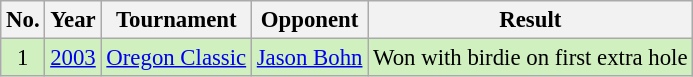<table class="wikitable" style="font-size:95%;">
<tr>
<th>No.</th>
<th>Year</th>
<th>Tournament</th>
<th>Opponent</th>
<th>Result</th>
</tr>
<tr style="background:#D0F0C0;">
<td align=center>1</td>
<td><a href='#'>2003</a></td>
<td><a href='#'>Oregon Classic</a></td>
<td> <a href='#'>Jason Bohn</a></td>
<td>Won with birdie on first extra hole</td>
</tr>
</table>
